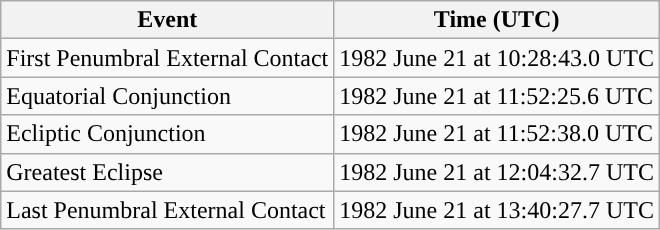<table class="wikitable">
<tr>
<th>Event</th>
<th>Time (UTC)</th>
</tr>
<tr>
<td>First Penumbral External Contact</td>
<td>1982 June 21 at 10:28:43.0 UTC</td>
</tr>
<tr>
<td>Equatorial Conjunction</td>
<td>1982 June 21 at 11:52:25.6 UTC</td>
</tr>
<tr>
<td>Ecliptic Conjunction</td>
<td>1982 June 21 at 11:52:38.0 UTC</td>
</tr>
<tr>
<td>Greatest Eclipse</td>
<td>1982 June 21 at 12:04:32.7 UTC</td>
</tr>
<tr>
<td>Last Penumbral External Contact</td>
<td>1982 June 21 at 13:40:27.7 UTC</td>
</tr>
</table>
